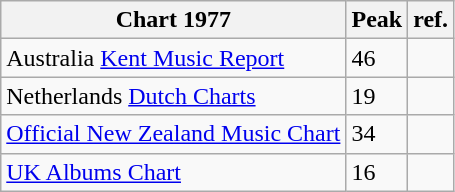<table class="wikitable">
<tr>
<th>Chart 1977</th>
<th>Peak</th>
<th>ref.</th>
</tr>
<tr>
<td>Australia <a href='#'>Kent Music Report</a></td>
<td>46</td>
<td></td>
</tr>
<tr>
<td>Netherlands <a href='#'>Dutch Charts</a></td>
<td>19</td>
<td></td>
</tr>
<tr>
<td><a href='#'>Official New Zealand Music Chart</a></td>
<td>34</td>
<td></td>
</tr>
<tr>
<td><a href='#'>UK Albums Chart</a></td>
<td>16</td>
<td></td>
</tr>
</table>
